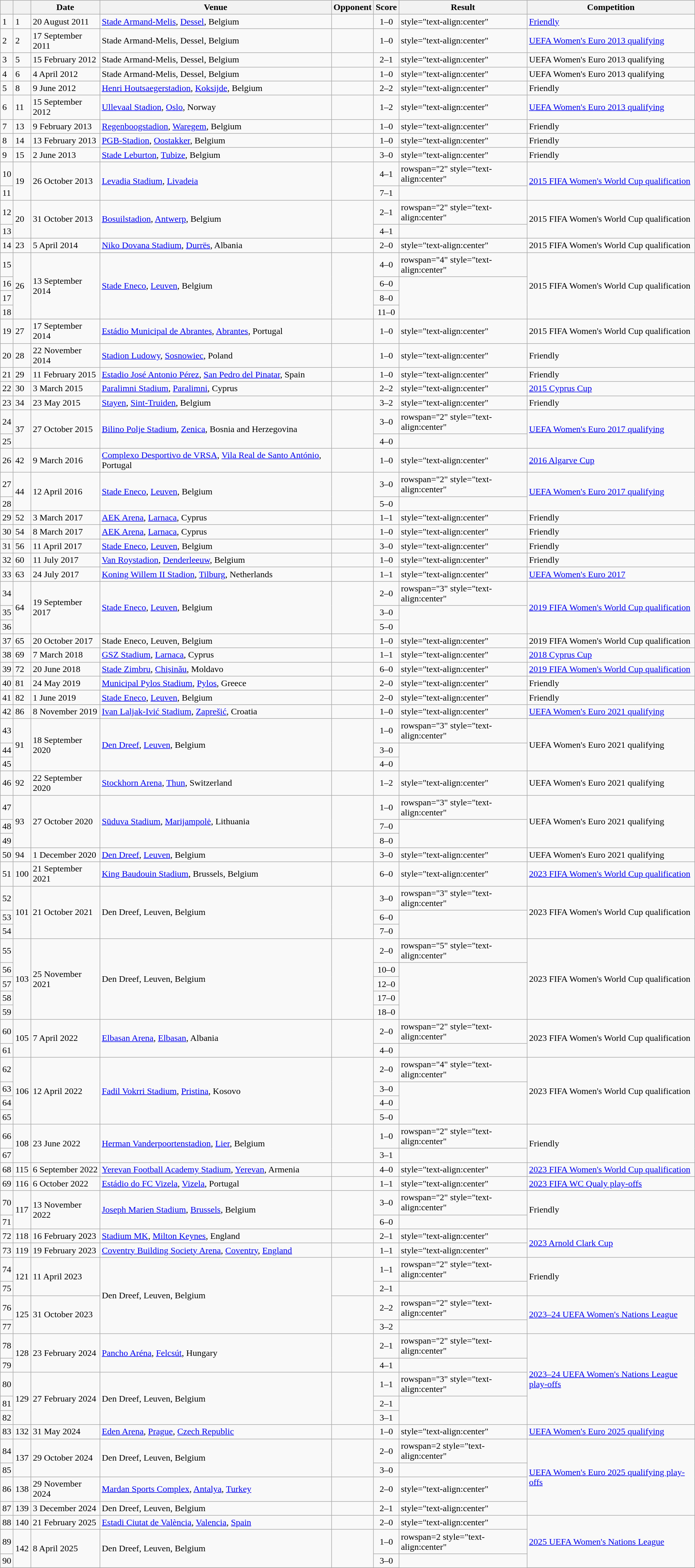<table class="wikitable sortable">
<tr>
<th class=unsortable></th>
<th class=unsortable></th>
<th class=unsortable>Date</th>
<th>Venue</th>
<th>Opponent</th>
<th class=unsortable>Score</th>
<th class=unsortable>Result</th>
<th>Competition</th>
</tr>
<tr>
<td>1</td>
<td>1</td>
<td>20 August 2011</td>
<td><a href='#'>Stade Armand-Melis</a>, <a href='#'>Dessel</a>, Belgium</td>
<td></td>
<td align="center">1–0</td>
<td>style="text-align:center" </td>
<td><a href='#'>Friendly</a></td>
</tr>
<tr>
<td>2</td>
<td>2</td>
<td>17 September 2011</td>
<td>Stade Armand-Melis, Dessel, Belgium</td>
<td></td>
<td align="center">1–0</td>
<td>style="text-align:center" </td>
<td><a href='#'>UEFA Women's Euro 2013 qualifying</a></td>
</tr>
<tr>
<td>3</td>
<td>5</td>
<td>15 February 2012</td>
<td>Stade Armand-Melis, Dessel, Belgium</td>
<td></td>
<td align="center">2–1</td>
<td>style="text-align:center" </td>
<td>UEFA Women's Euro 2013 qualifying</td>
</tr>
<tr>
<td>4</td>
<td>6</td>
<td>4 April 2012</td>
<td>Stade Armand-Melis, Dessel, Belgium</td>
<td></td>
<td align="center">1–0</td>
<td>style="text-align:center" </td>
<td>UEFA Women's Euro 2013 qualifying</td>
</tr>
<tr>
<td>5</td>
<td>8</td>
<td>9 June 2012</td>
<td><a href='#'>Henri Houtsaegerstadion</a>, <a href='#'>Koksijde</a>, Belgium</td>
<td></td>
<td align="center">2–2</td>
<td>style="text-align:center" </td>
<td>Friendly</td>
</tr>
<tr>
<td>6</td>
<td>11</td>
<td>15 September 2012</td>
<td><a href='#'>Ullevaal Stadion</a>, <a href='#'>Oslo</a>, Norway</td>
<td></td>
<td align="center">1–2</td>
<td>style="text-align:center" </td>
<td><a href='#'>UEFA Women's Euro 2013 qualifying</a></td>
</tr>
<tr>
<td>7</td>
<td>13</td>
<td>9 February 2013</td>
<td><a href='#'>Regenboogstadion</a>, <a href='#'>Waregem</a>, Belgium</td>
<td></td>
<td align="center">1–0</td>
<td>style="text-align:center" </td>
<td>Friendly</td>
</tr>
<tr>
<td>8</td>
<td>14</td>
<td>13 February 2013</td>
<td><a href='#'>PGB-Stadion</a>, <a href='#'>Oostakker</a>, Belgium</td>
<td></td>
<td align="center">1–0</td>
<td>style="text-align:center" </td>
<td>Friendly</td>
</tr>
<tr>
<td>9</td>
<td>15</td>
<td>2 June 2013</td>
<td><a href='#'>Stade Leburton</a>, <a href='#'>Tubize</a>, Belgium</td>
<td></td>
<td align="center">3–0</td>
<td>style="text-align:center" </td>
<td>Friendly</td>
</tr>
<tr>
<td>10</td>
<td rowspan="2">19</td>
<td rowspan="2">26 October 2013</td>
<td rowspan="2"><a href='#'>Levadia Stadium</a>, <a href='#'>Livadeia</a></td>
<td rowspan="2"></td>
<td align="center">4–1</td>
<td>rowspan="2" style="text-align:center" </td>
<td rowspan="2"><a href='#'>2015 FIFA Women's World Cup qualification</a></td>
</tr>
<tr>
<td>11</td>
<td align="center">7–1</td>
</tr>
<tr>
<td>12</td>
<td rowspan="2">20</td>
<td rowspan="2">31 October 2013</td>
<td rowspan="2"><a href='#'>Bosuilstadion</a>, <a href='#'>Antwerp</a>, Belgium</td>
<td rowspan="2"></td>
<td align="center">2–1</td>
<td>rowspan="2" style="text-align:center" </td>
<td rowspan="2">2015 FIFA Women's World Cup qualification</td>
</tr>
<tr>
<td>13</td>
<td align="center">4–1</td>
</tr>
<tr>
<td>14</td>
<td>23</td>
<td>5 April 2014</td>
<td><a href='#'>Niko Dovana Stadium</a>, <a href='#'>Durrës</a>, Albania</td>
<td></td>
<td align="center">2–0</td>
<td>style="text-align:center" </td>
<td>2015 FIFA Women's World Cup qualification</td>
</tr>
<tr>
<td>15</td>
<td rowspan="4">26</td>
<td rowspan="4">13 September 2014</td>
<td rowspan="4"><a href='#'>Stade Eneco</a>, <a href='#'>Leuven</a>, Belgium</td>
<td rowspan="4"></td>
<td align="center">4–0</td>
<td>rowspan="4" style="text-align:center" </td>
<td rowspan="4">2015 FIFA Women's World Cup qualification</td>
</tr>
<tr>
<td>16</td>
<td align="center">6–0</td>
</tr>
<tr>
<td>17</td>
<td align="center">8–0</td>
</tr>
<tr>
<td>18</td>
<td align="center">11–0</td>
</tr>
<tr>
<td>19</td>
<td>27</td>
<td>17 September 2014</td>
<td><a href='#'>Estádio Municipal de Abrantes</a>, <a href='#'>Abrantes</a>, Portugal</td>
<td></td>
<td align="center">1–0</td>
<td>style="text-align:center" </td>
<td>2015 FIFA Women's World Cup qualification</td>
</tr>
<tr>
<td>20</td>
<td>28</td>
<td>22 November 2014</td>
<td><a href='#'>Stadion Ludowy</a>, <a href='#'>Sosnowiec</a>, Poland</td>
<td></td>
<td align="center">1–0</td>
<td>style="text-align:center" </td>
<td>Friendly</td>
</tr>
<tr>
<td>21</td>
<td>29</td>
<td>11 February 2015</td>
<td><a href='#'>Estadio José Antonio Pérez</a>, <a href='#'>San Pedro del Pinatar</a>, Spain</td>
<td></td>
<td align="center">1–0</td>
<td>style="text-align:center" </td>
<td>Friendly</td>
</tr>
<tr>
<td>22</td>
<td>30</td>
<td>3 March 2015</td>
<td><a href='#'>Paralimni Stadium</a>, <a href='#'>Paralimni</a>, Cyprus</td>
<td></td>
<td align="center">2–2</td>
<td>style="text-align:center" </td>
<td><a href='#'>2015 Cyprus Cup</a></td>
</tr>
<tr>
<td>23</td>
<td>34</td>
<td>23 May 2015</td>
<td><a href='#'>Stayen</a>, <a href='#'>Sint-Truiden</a>, Belgium</td>
<td></td>
<td align="center">3–2</td>
<td>style="text-align:center" </td>
<td>Friendly</td>
</tr>
<tr>
<td>24</td>
<td rowspan="2">37</td>
<td rowspan="2">27 October 2015</td>
<td rowspan="2"><a href='#'>Bilino Polje Stadium</a>, <a href='#'>Zenica</a>, Bosnia and Herzegovina</td>
<td rowspan="2"></td>
<td align="center">3–0</td>
<td>rowspan="2" style="text-align:center" </td>
<td rowspan="2"><a href='#'>UEFA Women's Euro 2017 qualifying</a></td>
</tr>
<tr>
<td>25</td>
<td align="center">4–0</td>
</tr>
<tr>
<td>26</td>
<td>42</td>
<td>9 March 2016</td>
<td><a href='#'>Complexo Desportivo de VRSA</a>, <a href='#'>Vila Real de Santo António</a>, Portugal</td>
<td></td>
<td align="center">1–0</td>
<td>style="text-align:center" </td>
<td><a href='#'>2016 Algarve Cup</a></td>
</tr>
<tr>
<td>27</td>
<td rowspan="2">44</td>
<td rowspan="2">12 April 2016</td>
<td rowspan="2"><a href='#'>Stade Eneco</a>, <a href='#'>Leuven</a>, Belgium</td>
<td rowspan="2"></td>
<td align="center">3–0</td>
<td>rowspan="2" style="text-align:center" </td>
<td rowspan="2"><a href='#'>UEFA Women's Euro 2017 qualifying</a></td>
</tr>
<tr>
<td>28</td>
<td align="center">5–0</td>
</tr>
<tr>
<td>29</td>
<td>52</td>
<td>3 March 2017</td>
<td><a href='#'>AEK Arena</a>, <a href='#'>Larnaca</a>, Cyprus</td>
<td></td>
<td align="center">1–1</td>
<td>style="text-align:center" </td>
<td>Friendly</td>
</tr>
<tr>
<td>30</td>
<td>54</td>
<td>8 March 2017</td>
<td><a href='#'>AEK Arena</a>, <a href='#'>Larnaca</a>, Cyprus</td>
<td></td>
<td align="center">1–0</td>
<td>style="text-align:center" </td>
<td>Friendly</td>
</tr>
<tr>
<td>31</td>
<td>56</td>
<td>11 April 2017</td>
<td><a href='#'>Stade Eneco</a>, <a href='#'>Leuven</a>, Belgium</td>
<td></td>
<td align="center">3–0</td>
<td>style="text-align:center" </td>
<td>Friendly</td>
</tr>
<tr>
<td>32</td>
<td>60</td>
<td>11 July 2017</td>
<td><a href='#'>Van Roystadion</a>, <a href='#'>Denderleeuw</a>, Belgium</td>
<td></td>
<td align="center">1–0</td>
<td>style="text-align:center" </td>
<td>Friendly</td>
</tr>
<tr>
<td>33</td>
<td>63</td>
<td>24 July 2017</td>
<td><a href='#'>Koning Willem II Stadion</a>, <a href='#'>Tilburg</a>, Netherlands</td>
<td></td>
<td align="center">1–1</td>
<td>style="text-align:center" </td>
<td><a href='#'>UEFA Women's Euro 2017</a></td>
</tr>
<tr>
<td>34</td>
<td rowspan="3">64</td>
<td rowspan="3">19 September 2017</td>
<td rowspan="3"><a href='#'>Stade Eneco</a>, <a href='#'>Leuven</a>, Belgium</td>
<td rowspan="3"></td>
<td align="center">2–0</td>
<td>rowspan="3" style="text-align:center" </td>
<td rowspan="3"><a href='#'>2019 FIFA Women's World Cup qualification</a></td>
</tr>
<tr>
<td>35</td>
<td align="center">3–0</td>
</tr>
<tr>
<td>36</td>
<td align="center">5–0</td>
</tr>
<tr>
<td>37</td>
<td>65</td>
<td>20 October 2017</td>
<td>Stade Eneco, Leuven, Belgium</td>
<td></td>
<td align="center">1–0</td>
<td>style="text-align:center" </td>
<td>2019 FIFA Women's World Cup qualification</td>
</tr>
<tr>
<td>38</td>
<td>69</td>
<td>7 March 2018</td>
<td><a href='#'>GSZ Stadium</a>, <a href='#'>Larnaca</a>, Cyprus</td>
<td></td>
<td align="center">1–1</td>
<td>style="text-align:center" </td>
<td><a href='#'>2018 Cyprus Cup</a></td>
</tr>
<tr>
<td>39</td>
<td>72</td>
<td>20 June 2018</td>
<td><a href='#'>Stade Zimbru</a>, <a href='#'>Chișinău</a>, Moldavo</td>
<td></td>
<td align="center">6–0</td>
<td>style="text-align:center" </td>
<td><a href='#'>2019 FIFA Women's World Cup qualification</a></td>
</tr>
<tr>
<td>40</td>
<td>81</td>
<td>24 May 2019</td>
<td><a href='#'>Municipal Pylos Stadium</a>, <a href='#'>Pylos</a>, Greece</td>
<td></td>
<td align="center">2–0</td>
<td>style="text-align:center" </td>
<td>Friendly</td>
</tr>
<tr>
<td>41</td>
<td>82</td>
<td>1 June 2019</td>
<td><a href='#'>Stade Eneco</a>, <a href='#'>Leuven</a>, Belgium</td>
<td></td>
<td align="center">2–0</td>
<td>style="text-align:center" </td>
<td>Friendly</td>
</tr>
<tr>
<td>42</td>
<td>86</td>
<td>8 November 2019</td>
<td><a href='#'>Ivan Laljak-Ivić Stadium</a>, <a href='#'>Zaprešić</a>, Croatia</td>
<td></td>
<td align="center">1–0</td>
<td>style="text-align:center" </td>
<td><a href='#'>UEFA Women's Euro 2021 qualifying</a></td>
</tr>
<tr>
<td>43</td>
<td rowspan="3">91</td>
<td rowspan="3">18 September 2020</td>
<td rowspan="3"><a href='#'>Den Dreef</a>, <a href='#'>Leuven</a>, Belgium</td>
<td rowspan="3"></td>
<td align="center">1–0</td>
<td>rowspan="3" style="text-align:center" </td>
<td rowspan="3">UEFA Women's Euro 2021 qualifying</td>
</tr>
<tr>
<td>44</td>
<td align="center">3–0</td>
</tr>
<tr>
<td>45</td>
<td align="center">4–0</td>
</tr>
<tr>
<td>46</td>
<td>92</td>
<td>22 September 2020</td>
<td><a href='#'>Stockhorn Arena</a>, <a href='#'>Thun</a>, Switzerland</td>
<td></td>
<td align="center">1–2</td>
<td>style="text-align:center" </td>
<td>UEFA Women's Euro 2021 qualifying</td>
</tr>
<tr>
<td>47</td>
<td rowspan="3">93</td>
<td rowspan="3">27 October 2020</td>
<td rowspan="3"><a href='#'>Sūduva Stadium</a>, <a href='#'>Marijampolė</a>, Lithuania</td>
<td rowspan="3"></td>
<td align="center">1–0</td>
<td>rowspan="3" style="text-align:center" </td>
<td rowspan="3">UEFA Women's Euro 2021 qualifying</td>
</tr>
<tr>
<td>48</td>
<td align="center">7–0</td>
</tr>
<tr>
<td>49</td>
<td align="center">8–0</td>
</tr>
<tr>
<td>50</td>
<td>94</td>
<td>1 December 2020</td>
<td><a href='#'>Den Dreef</a>, <a href='#'>Leuven</a>, Belgium</td>
<td></td>
<td align="center">3–0</td>
<td>style="text-align:center" </td>
<td>UEFA Women's Euro 2021 qualifying</td>
</tr>
<tr>
<td>51</td>
<td>100</td>
<td>21 September 2021</td>
<td><a href='#'>King Baudouin Stadium</a>, Brussels, Belgium</td>
<td></td>
<td align="center">6–0</td>
<td>style="text-align:center" </td>
<td><a href='#'>2023 FIFA Women's World Cup qualification</a></td>
</tr>
<tr>
<td>52</td>
<td rowspan="3">101</td>
<td rowspan="3">21 October 2021</td>
<td rowspan="3">Den Dreef, Leuven, Belgium</td>
<td rowspan="3"></td>
<td align="center">3–0</td>
<td>rowspan="3" style="text-align:center" </td>
<td rowspan="3">2023 FIFA Women's World Cup qualification</td>
</tr>
<tr>
<td>53</td>
<td align="center">6–0</td>
</tr>
<tr>
<td>54</td>
<td align="center">7–0</td>
</tr>
<tr>
<td>55</td>
<td rowspan="5">103</td>
<td rowspan="5">25 November 2021</td>
<td rowspan="5">Den Dreef, Leuven, Belgium</td>
<td rowspan="5"></td>
<td align="center">2–0</td>
<td>rowspan="5" style="text-align:center" </td>
<td rowspan="5">2023 FIFA Women's World Cup qualification</td>
</tr>
<tr>
<td>56</td>
<td align="center">10–0</td>
</tr>
<tr>
<td>57</td>
<td align="center">12–0</td>
</tr>
<tr>
<td>58</td>
<td align="center">17–0</td>
</tr>
<tr>
<td>59</td>
<td align="center">18–0</td>
</tr>
<tr>
<td>60</td>
<td rowspan="2">105</td>
<td rowspan="2">7 April 2022</td>
<td rowspan="2"><a href='#'>Elbasan Arena</a>, <a href='#'>Elbasan</a>, Albania</td>
<td rowspan="2"></td>
<td align="center">2–0</td>
<td>rowspan="2" style="text-align:center" </td>
<td rowspan="2">2023 FIFA Women's World Cup qualification</td>
</tr>
<tr>
<td>61</td>
<td align="center">4–0</td>
</tr>
<tr>
<td>62</td>
<td rowspan="4">106</td>
<td rowspan="4">12 April 2022</td>
<td rowspan="4"><a href='#'>Fadil Vokrri Stadium</a>, <a href='#'>Pristina</a>, Kosovo</td>
<td rowspan="4"></td>
<td align="center">2–0</td>
<td>rowspan="4" style="text-align:center" </td>
<td rowspan="4">2023 FIFA Women's World Cup qualification</td>
</tr>
<tr>
<td>63</td>
<td align="center">3–0</td>
</tr>
<tr>
<td>64</td>
<td align="center">4–0</td>
</tr>
<tr>
<td>65</td>
<td align="center">5–0</td>
</tr>
<tr>
<td>66</td>
<td rowspan="2">108</td>
<td rowspan="2">23 June 2022</td>
<td rowspan="2"><a href='#'>Herman Vanderpoortenstadion</a>, <a href='#'>Lier</a>, Belgium</td>
<td rowspan="2"></td>
<td align="center">1–0</td>
<td>rowspan="2" style="text-align:center" </td>
<td rowspan="2">Friendly</td>
</tr>
<tr>
<td>67</td>
<td align="center">3–1</td>
</tr>
<tr>
<td>68</td>
<td>115</td>
<td>6 September 2022</td>
<td><a href='#'>Yerevan Football Academy Stadium</a>, <a href='#'>Yerevan</a>, Armenia</td>
<td></td>
<td align="center">4–0</td>
<td>style="text-align:center" </td>
<td><a href='#'>2023 FIFA Women's World Cup qualification</a></td>
</tr>
<tr>
<td>69</td>
<td>116</td>
<td>6 October 2022</td>
<td><a href='#'>Estádio do FC Vizela</a>, <a href='#'>Vizela</a>, Portugal</td>
<td></td>
<td align="center">1–1</td>
<td>style="text-align:center" </td>
<td><a href='#'>2023 FIFA WC Qualy play-offs</a></td>
</tr>
<tr>
<td>70</td>
<td rowspan=2>117</td>
<td rowspan=2>13 November 2022</td>
<td rowspan=2><a href='#'>Joseph Marien Stadium</a>, <a href='#'>Brussels</a>, Belgium</td>
<td rowspan=2></td>
<td align="center">3–0</td>
<td>rowspan="2" style="text-align:center" </td>
<td rowspan=2>Friendly</td>
</tr>
<tr>
<td>71</td>
<td align="center">6–0</td>
</tr>
<tr>
<td>72</td>
<td>118</td>
<td>16 February 2023</td>
<td><a href='#'>Stadium MK</a>, <a href='#'>Milton Keynes</a>, England</td>
<td></td>
<td align="center">2–1</td>
<td>style="text-align:center" </td>
<td rowspan=2><a href='#'>2023 Arnold Clark Cup</a></td>
</tr>
<tr>
<td>73</td>
<td>119</td>
<td>19 February 2023</td>
<td><a href='#'>Coventry Building Society Arena</a>, <a href='#'>Coventry</a>, <a href='#'>England</a></td>
<td></td>
<td align="center">1–1</td>
<td>style="text-align:center" </td>
</tr>
<tr>
<td>74</td>
<td rowspan=2>121</td>
<td rowspan=2>11 April 2023</td>
<td rowspan=4>Den Dreef, Leuven, Belgium</td>
<td rowspan=2></td>
<td align=center>1–1</td>
<td>rowspan="2" style="text-align:center" </td>
<td rowspan=2>Friendly</td>
</tr>
<tr>
<td>75</td>
<td align=center>2–1</td>
</tr>
<tr>
<td>76</td>
<td rowspan=2>125</td>
<td rowspan=2>31 October 2023</td>
<td rowspan=2></td>
<td align=center>2–2</td>
<td>rowspan="2" style="text-align:center" </td>
<td rowspan=2><a href='#'>2023–24 UEFA Women's Nations League</a></td>
</tr>
<tr>
<td>77</td>
<td align=center>3–2</td>
</tr>
<tr>
<td>78</td>
<td rowspan=2>128</td>
<td rowspan=2>23 February 2024</td>
<td rowspan=2><a href='#'>Pancho Aréna</a>, <a href='#'>Felcsút</a>, Hungary</td>
<td rowspan=2></td>
<td align=center>2–1</td>
<td>rowspan="2" style="text-align:center" </td>
<td rowspan=5><a href='#'>2023–24 UEFA Women's Nations League play-offs</a></td>
</tr>
<tr>
<td>79</td>
<td align=center>4–1</td>
</tr>
<tr>
<td>80</td>
<td rowspan=3>129</td>
<td rowspan=3>27 February 2024</td>
<td rowspan=3>Den Dreef, Leuven, Belgium</td>
<td rowspan=3></td>
<td align=center>1–1</td>
<td>rowspan="3" style="text-align:center" </td>
</tr>
<tr>
<td>81</td>
<td align=center>2–1</td>
</tr>
<tr>
<td>82</td>
<td align=center>3–1</td>
</tr>
<tr>
<td>83</td>
<td>132</td>
<td>31 May 2024</td>
<td><a href='#'>Eden Arena</a>, <a href='#'>Prague</a>, <a href='#'>Czech Republic</a></td>
<td></td>
<td align=center>1–0</td>
<td>style="text-align:center" </td>
<td><a href='#'>UEFA Women's Euro 2025 qualifying</a></td>
</tr>
<tr>
<td>84</td>
<td rowspan=2>137</td>
<td rowspan=2>29 October 2024</td>
<td rowspan=2>Den Dreef, Leuven, Belgium</td>
<td rowspan=2></td>
<td align=center>2–0</td>
<td>rowspan=2 style="text-align:center" </td>
<td rowspan=4><a href='#'>UEFA Women's Euro 2025 qualifying play-offs</a></td>
</tr>
<tr>
<td>85</td>
<td align=center>3–0</td>
</tr>
<tr>
<td>86</td>
<td>138</td>
<td>29 November 2024</td>
<td><a href='#'>Mardan Sports Complex</a>, <a href='#'>Antalya</a>, <a href='#'>Turkey</a></td>
<td></td>
<td align=center>2–0</td>
<td>style="text-align:center" </td>
</tr>
<tr>
<td>87</td>
<td>139</td>
<td>3 December 2024</td>
<td>Den Dreef, Leuven, Belgium</td>
<td></td>
<td align=center>2–1</td>
<td>style="text-align:center" </td>
</tr>
<tr>
<td>88</td>
<td>140</td>
<td>21 February 2025</td>
<td><a href='#'>Estadi Ciutat de València</a>, <a href='#'>Valencia</a>, <a href='#'>Spain</a></td>
<td></td>
<td align=center>2–0</td>
<td>style="text-align:center" </td>
<td rowspan=3><a href='#'>2025 UEFA Women's Nations League</a></td>
</tr>
<tr>
<td>89</td>
<td rowspan=2>142</td>
<td rowspan=2>8 April 2025</td>
<td rowspan=2>Den Dreef, Leuven, Belgium</td>
<td rowspan=2></td>
<td align=center>1–0</td>
<td>rowspan=2 style="text-align:center" </td>
</tr>
<tr>
<td>90</td>
<td align=center>3–0</td>
</tr>
<tr>
</tr>
</table>
